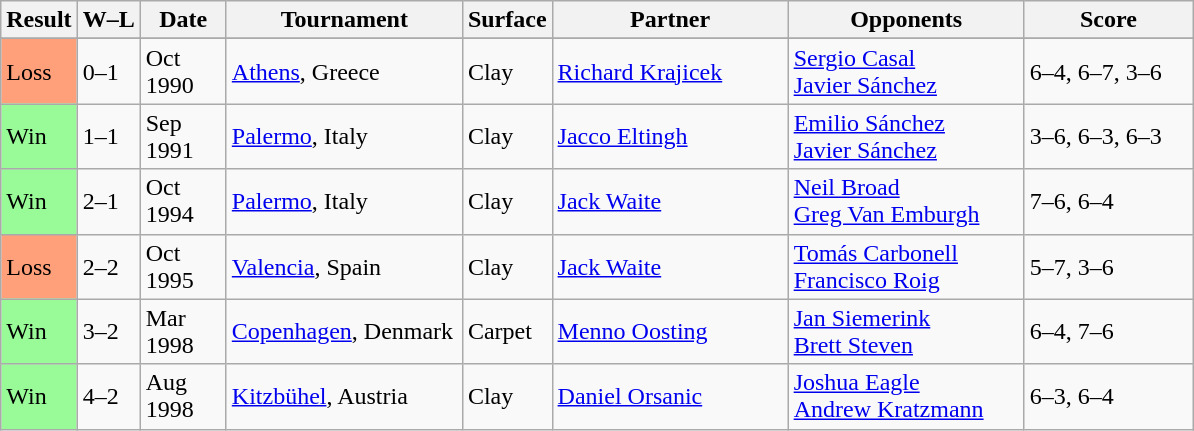<table class="sortable wikitable">
<tr>
<th>Result</th>
<th class="unsortable">W–L</th>
<th width=50>Date</th>
<th style="width:150px">Tournament</th>
<th style="width:50px">Surface</th>
<th style="width:150px">Partner</th>
<th style="width:150px">Opponents</th>
<th style="width:105px" class="unsortable">Score</th>
</tr>
<tr>
</tr>
<tr>
<td style="background:#ffa07a;">Loss</td>
<td>0–1</td>
<td>Oct 1990</td>
<td><a href='#'>Athens</a>, Greece</td>
<td>Clay</td>
<td> <a href='#'>Richard Krajicek</a></td>
<td> <a href='#'>Sergio Casal</a> <br>  <a href='#'>Javier Sánchez</a></td>
<td>6–4, 6–7, 3–6</td>
</tr>
<tr>
<td style="background:#98fb98;">Win</td>
<td>1–1</td>
<td>Sep 1991</td>
<td><a href='#'>Palermo</a>, Italy</td>
<td>Clay</td>
<td> <a href='#'>Jacco Eltingh</a></td>
<td> <a href='#'>Emilio Sánchez</a> <br>  <a href='#'>Javier Sánchez</a></td>
<td>3–6, 6–3, 6–3</td>
</tr>
<tr>
<td style="background:#98fb98;">Win</td>
<td>2–1</td>
<td>Oct 1994</td>
<td><a href='#'>Palermo</a>, Italy</td>
<td>Clay</td>
<td> <a href='#'>Jack Waite</a></td>
<td> <a href='#'>Neil Broad</a> <br>  <a href='#'>Greg Van Emburgh</a></td>
<td>7–6, 6–4</td>
</tr>
<tr>
<td style="background:#ffa07a;">Loss</td>
<td>2–2</td>
<td>Oct 1995</td>
<td><a href='#'>Valencia</a>, Spain</td>
<td>Clay</td>
<td> <a href='#'>Jack Waite</a></td>
<td> <a href='#'>Tomás Carbonell</a> <br>  <a href='#'>Francisco Roig</a></td>
<td>5–7, 3–6</td>
</tr>
<tr>
<td style="background:#98fb98;">Win</td>
<td>3–2</td>
<td>Mar 1998</td>
<td><a href='#'>Copenhagen</a>, Denmark</td>
<td>Carpet</td>
<td> <a href='#'>Menno Oosting</a></td>
<td> <a href='#'>Jan Siemerink</a> <br>  <a href='#'>Brett Steven</a></td>
<td>6–4, 7–6</td>
</tr>
<tr>
<td style="background:#98fb98;">Win</td>
<td>4–2</td>
<td>Aug 1998</td>
<td><a href='#'>Kitzbühel</a>, Austria</td>
<td>Clay</td>
<td> <a href='#'>Daniel Orsanic</a></td>
<td> <a href='#'>Joshua Eagle</a> <br>  <a href='#'>Andrew Kratzmann</a></td>
<td>6–3, 6–4</td>
</tr>
</table>
